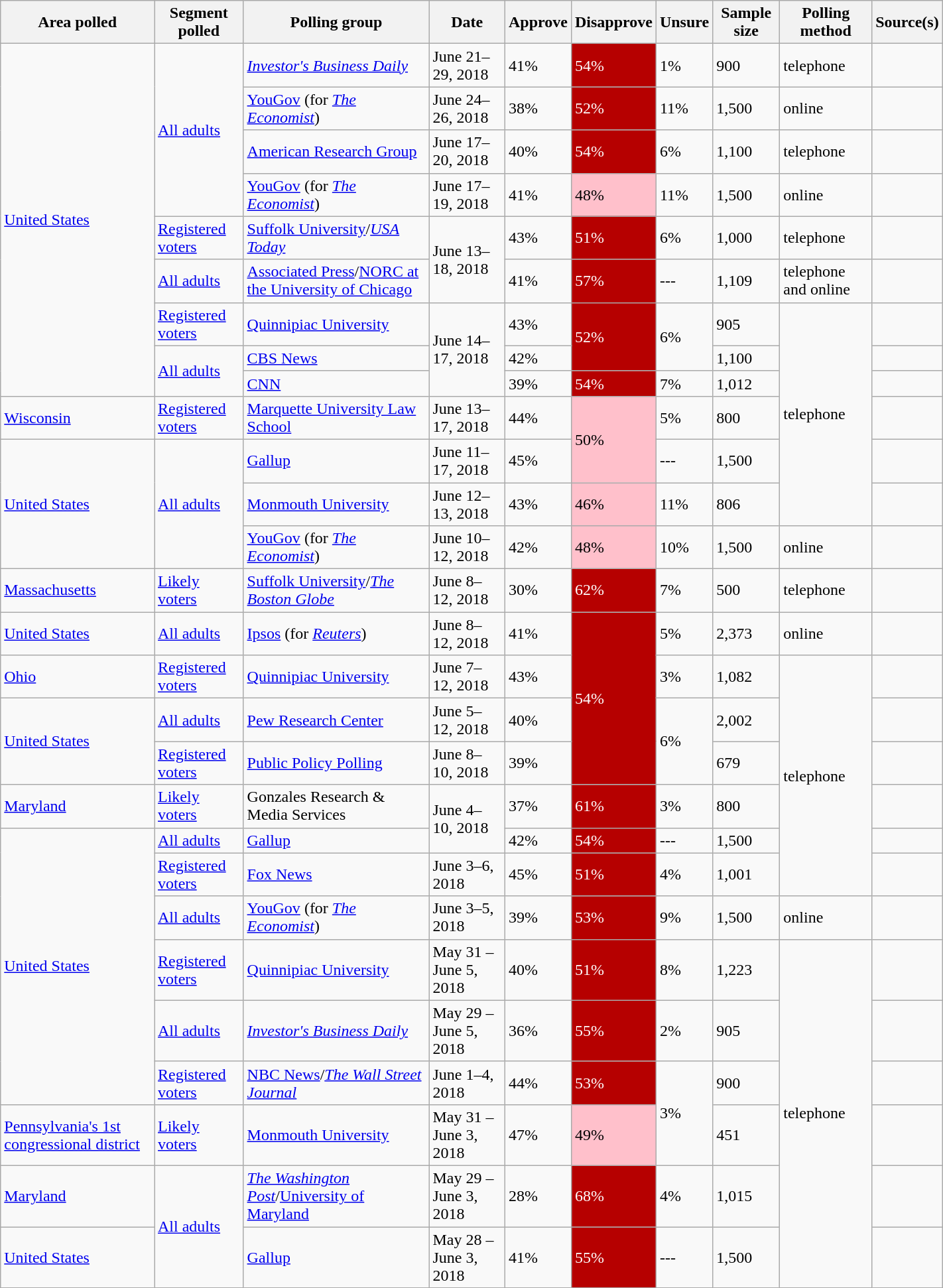<table class="wikitable sortable" style="width: 75%">
<tr>
<th>Area polled</th>
<th>Segment polled</th>
<th>Polling group</th>
<th>Date</th>
<th>Approve</th>
<th>Disapprove</th>
<th>Unsure</th>
<th>Sample size</th>
<th>Polling method</th>
<th>Source(s)</th>
</tr>
<tr>
<td rowspan="9"> <a href='#'>United States</a></td>
<td rowspan="4"><a href='#'>All adults</a></td>
<td><em><a href='#'>Investor's Business Daily</a></em></td>
<td>June 21–29, 2018</td>
<td>41%</td>
<td style="background:#B60000; color: white">54%</td>
<td>1%</td>
<td>900</td>
<td>telephone</td>
<td></td>
</tr>
<tr>
<td><a href='#'>YouGov</a> (for <em><a href='#'>The Economist</a></em>)</td>
<td>June 24–26, 2018</td>
<td>38%</td>
<td style="background:#B60000; color: white">52%</td>
<td>11%</td>
<td>1,500</td>
<td>online</td>
<td></td>
</tr>
<tr>
<td><a href='#'>American Research Group</a></td>
<td>June 17–20, 2018</td>
<td>40%</td>
<td style="background:#B60000; color: white">54%</td>
<td>6%</td>
<td>1,100</td>
<td>telephone</td>
<td></td>
</tr>
<tr>
<td><a href='#'>YouGov</a> (for <em><a href='#'>The Economist</a></em>)</td>
<td>June 17–19, 2018</td>
<td>41%</td>
<td style="background: pink; color: black">48%</td>
<td>11%</td>
<td>1,500</td>
<td>online</td>
<td></td>
</tr>
<tr>
<td><a href='#'>Registered voters</a></td>
<td><a href='#'>Suffolk University</a>/<em><a href='#'>USA Today</a></em></td>
<td rowspan="2">June 13–18, 2018</td>
<td>43%</td>
<td style="background:#B60000; color: white">51%</td>
<td>6%</td>
<td>1,000</td>
<td>telephone</td>
<td></td>
</tr>
<tr>
<td><a href='#'>All adults</a></td>
<td><a href='#'>Associated Press</a>/<a href='#'>NORC at the University of Chicago</a></td>
<td>41%</td>
<td style="background:#B60000; color: white">57%</td>
<td>---</td>
<td>1,109</td>
<td>telephone and online</td>
<td></td>
</tr>
<tr>
<td><a href='#'>Registered voters</a></td>
<td><a href='#'>Quinnipiac University</a></td>
<td rowspan="3">June 14–17, 2018</td>
<td>43%</td>
<td rowspan="2" style="background:#B60000; color: white">52%</td>
<td rowspan="2">6%</td>
<td>905</td>
<td rowspan="6">telephone</td>
<td></td>
</tr>
<tr>
<td rowspan="2"><a href='#'>All adults</a></td>
<td><a href='#'>CBS News</a></td>
<td>42%</td>
<td>1,100</td>
<td></td>
</tr>
<tr>
<td><a href='#'>CNN</a></td>
<td>39%</td>
<td style="background:#B60000; color: white">54%</td>
<td>7%</td>
<td>1,012</td>
<td></td>
</tr>
<tr>
<td> <a href='#'>Wisconsin</a></td>
<td><a href='#'>Registered voters</a></td>
<td><a href='#'>Marquette University Law School</a></td>
<td>June 13–17, 2018</td>
<td>44%</td>
<td rowspan="2" style="background: pink; color: black">50%</td>
<td>5%</td>
<td>800</td>
<td></td>
</tr>
<tr>
<td rowspan="3"> <a href='#'>United States</a></td>
<td rowspan="3"><a href='#'>All adults</a></td>
<td><a href='#'>Gallup</a></td>
<td>June 11–17, 2018</td>
<td>45%</td>
<td>---</td>
<td>1,500</td>
<td></td>
</tr>
<tr>
<td><a href='#'>Monmouth University</a></td>
<td>June 12–13, 2018</td>
<td>43%</td>
<td style="background: pink; color: black">46%</td>
<td>11%</td>
<td>806</td>
<td></td>
</tr>
<tr>
<td><a href='#'>YouGov</a> (for <em><a href='#'>The Economist</a></em>)</td>
<td>June 10–12, 2018</td>
<td>42%</td>
<td style="background: pink; color: black">48%</td>
<td>10%</td>
<td>1,500</td>
<td>online</td>
<td></td>
</tr>
<tr>
<td> <a href='#'>Massachusetts</a></td>
<td><a href='#'>Likely voters</a></td>
<td><a href='#'>Suffolk University</a>/<em><a href='#'>The Boston Globe</a></em></td>
<td>June 8–12, 2018</td>
<td>30%</td>
<td style="background:#B60000; color: white">62%</td>
<td>7%</td>
<td>500</td>
<td>telephone</td>
<td></td>
</tr>
<tr>
<td> <a href='#'>United States</a></td>
<td><a href='#'>All adults</a></td>
<td><a href='#'>Ipsos</a> (for <em><a href='#'>Reuters</a></em>)</td>
<td>June 8–12, 2018</td>
<td>41%</td>
<td rowspan="4" style="background:#B60000; color: white">54%</td>
<td>5%</td>
<td>2,373</td>
<td>online</td>
<td></td>
</tr>
<tr>
<td> <a href='#'>Ohio</a></td>
<td><a href='#'>Registered voters</a></td>
<td><a href='#'>Quinnipiac University</a></td>
<td>June 7–12, 2018</td>
<td>43%</td>
<td>3%</td>
<td>1,082</td>
<td rowspan="6">telephone</td>
<td></td>
</tr>
<tr>
<td rowspan="2"> <a href='#'>United States</a></td>
<td><a href='#'>All adults</a></td>
<td><a href='#'>Pew Research Center</a></td>
<td>June 5–12, 2018</td>
<td>40%</td>
<td rowspan="2">6%</td>
<td>2,002</td>
<td></td>
</tr>
<tr>
<td><a href='#'>Registered voters</a></td>
<td><a href='#'>Public Policy Polling</a></td>
<td>June 8–10, 2018</td>
<td>39%</td>
<td>679</td>
<td></td>
</tr>
<tr>
<td> <a href='#'>Maryland</a></td>
<td><a href='#'>Likely voters</a></td>
<td>Gonzales Research & Media Services</td>
<td rowspan="2">June 4–10, 2018</td>
<td>37%</td>
<td style="background:#B60000; color: white">61%</td>
<td>3%</td>
<td>800</td>
<td></td>
</tr>
<tr>
<td rowspan="6"> <a href='#'>United States</a></td>
<td><a href='#'>All adults</a></td>
<td><a href='#'>Gallup</a></td>
<td>42%</td>
<td style="background:#B60000; color: white">54%</td>
<td>---</td>
<td>1,500</td>
<td></td>
</tr>
<tr>
<td><a href='#'>Registered voters</a></td>
<td><a href='#'>Fox News</a></td>
<td>June 3–6, 2018</td>
<td>45%</td>
<td style="background:#B60000; color: white">51%</td>
<td>4%</td>
<td>1,001</td>
<td></td>
</tr>
<tr>
<td><a href='#'>All adults</a></td>
<td><a href='#'>YouGov</a> (for <em><a href='#'>The Economist</a></em>)</td>
<td>June 3–5, 2018</td>
<td>39%</td>
<td style="background:#B60000; color: white">53%</td>
<td>9%</td>
<td>1,500</td>
<td>online</td>
<td></td>
</tr>
<tr>
<td><a href='#'>Registered voters</a></td>
<td><a href='#'>Quinnipiac University</a></td>
<td>May 31 – June 5, 2018</td>
<td>40%</td>
<td style="background:#B60000; color: white">51%</td>
<td>8%</td>
<td>1,223</td>
<td rowspan="6">telephone</td>
<td></td>
</tr>
<tr>
<td><a href='#'>All adults</a></td>
<td><em><a href='#'>Investor's Business Daily</a></em></td>
<td>May 29 – June 5, 2018</td>
<td>36%</td>
<td style="background:#B60000; color: white">55%</td>
<td>2%</td>
<td>905</td>
<td></td>
</tr>
<tr>
<td><a href='#'>Registered voters</a></td>
<td><a href='#'>NBC News</a>/<em><a href='#'>The Wall Street Journal</a></em></td>
<td>June 1–4, 2018</td>
<td>44%</td>
<td style="background:#B60000; color: white">53%</td>
<td rowspan="2">3%</td>
<td>900</td>
<td></td>
</tr>
<tr>
<td> <a href='#'>Pennsylvania's 1st congressional district</a></td>
<td><a href='#'>Likely voters</a></td>
<td><a href='#'>Monmouth University</a></td>
<td>May 31 – June 3, 2018</td>
<td>47%</td>
<td style="background: pink; color: black">49%</td>
<td>451</td>
<td></td>
</tr>
<tr>
<td> <a href='#'>Maryland</a></td>
<td rowspan="2"><a href='#'>All adults</a></td>
<td><em><a href='#'>The Washington Post</a></em>/<a href='#'>University of Maryland</a></td>
<td>May 29 – June 3, 2018</td>
<td>28%</td>
<td style="background:#B60000; color: white">68%</td>
<td>4%</td>
<td>1,015</td>
<td></td>
</tr>
<tr>
<td> <a href='#'>United States</a></td>
<td><a href='#'>Gallup</a></td>
<td>May 28 – June 3, 2018</td>
<td>41%</td>
<td style="background:#B60000; color: white">55%</td>
<td>---</td>
<td>1,500</td>
<td></td>
</tr>
</table>
